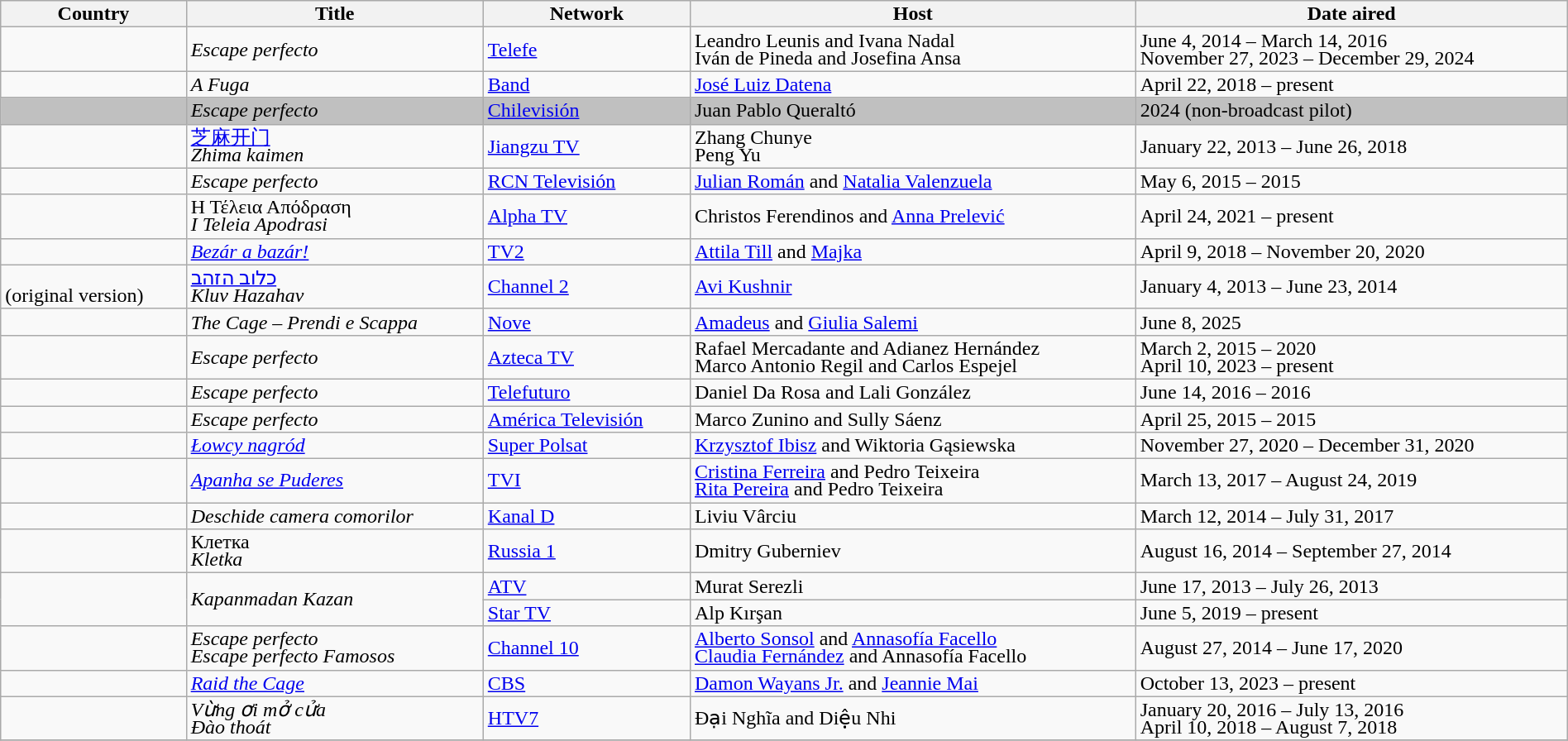<table class="wikitable" style="text-align:left; line-height:14px; width:100%;">
<tr>
<th scope="col">Country</th>
<th scope="col">Title</th>
<th scope="col">Network</th>
<th scope="col">Host</th>
<th scope="col">Date aired</th>
</tr>
<tr>
<td></td>
<td><em>Escape perfecto</em></td>
<td><a href='#'>Telefe</a></td>
<td>Leandro Leunis and Ivana Nadal<br>Iván de Pineda and Josefina Ansa</td>
<td>June 4, 2014 – March 14, 2016<br>November 27, 2023 – December 29, 2024</td>
</tr>
<tr>
<td></td>
<td><em>A Fuga</em><br><em></em></td>
<td><a href='#'>Band</a></td>
<td><a href='#'>José Luiz Datena</a></td>
<td>April 22, 2018 – present</td>
</tr>
<tr bgcolor="silver">
<td></td>
<td><em>Escape perfecto</em></td>
<td><a href='#'>Chilevisión</a></td>
<td>Juan Pablo Queraltó</td>
<td>2024 (non-broadcast pilot)</td>
</tr>
<tr>
<td></td>
<td><a href='#'>芝麻开门</a><br><em>Zhima kaimen</em></td>
<td><a href='#'>Jiangzu TV</a></td>
<td>Zhang Chunye <br>Peng Yu </td>
<td>January 22, 2013 – June 26, 2018</td>
</tr>
<tr>
<td></td>
<td><em>Escape perfecto</em></td>
<td><a href='#'>RCN Televisión</a></td>
<td><a href='#'>Julian Román</a> and <a href='#'>Natalia Valenzuela</a></td>
<td>May 6, 2015 – 2015</td>
</tr>
<tr>
<td></td>
<td>Η Τέλεια Απόδραση<br><em>I Teleia Apodrasi</em></td>
<td><a href='#'>Alpha TV</a></td>
<td>Christos Ferendinos and <a href='#'>Anna Prelević</a></td>
<td>April 24, 2021 – present</td>
</tr>
<tr>
<td></td>
<td><em><a href='#'>Bezár a bazár!</a></em></td>
<td><a href='#'>TV2</a></td>
<td><a href='#'>Attila Till</a> and <a href='#'>Majka</a></td>
<td>April 9, 2018 – November 20, 2020</td>
</tr>
<tr>
<td><br>(original version)</td>
<td><a href='#'>כלוב הזהב</a><br><em>Kluv Hazahav</em></td>
<td><a href='#'>Channel 2</a></td>
<td><a href='#'>Avi Kushnir</a></td>
<td>January 4, 2013 – June 23, 2014</td>
</tr>
<tr>
<td></td>
<td><em>The Cage – Prendi e Scappa</em></td>
<td><a href='#'>Nove</a></td>
<td><a href='#'>Amadeus</a> and <a href='#'>Giulia Salemi</a></td>
<td>June 8, 2025</td>
</tr>
<tr>
<td></td>
<td><em>Escape perfecto</em></td>
<td><a href='#'>Azteca TV</a></td>
<td>Rafael Mercadante and Adianez Hernández<br>Marco Antonio Regil and Carlos Espejel</td>
<td>March 2, 2015 – 2020<br>April 10, 2023 – present</td>
</tr>
<tr>
<td></td>
<td><em>Escape perfecto</em></td>
<td><a href='#'>Telefuturo</a></td>
<td>Daniel Da Rosa and Lali González</td>
<td>June 14, 2016 – 2016</td>
</tr>
<tr>
<td></td>
<td><em>Escape perfecto</em></td>
<td><a href='#'>América Televisión</a></td>
<td>Marco Zunino and Sully Sáenz</td>
<td>April 25, 2015 – 2015</td>
</tr>
<tr>
<td></td>
<td><em><a href='#'>Łowcy nagród</a></em></td>
<td><a href='#'>Super Polsat</a></td>
<td><a href='#'>Krzysztof Ibisz</a> and Wiktoria Gąsiewska</td>
<td>November 27, 2020 – December 31, 2020</td>
</tr>
<tr>
<td></td>
<td><em><a href='#'>Apanha se Puderes</a></em></td>
<td><a href='#'>TVI</a></td>
<td><a href='#'>Cristina Ferreira</a> and Pedro Teixeira<br><a href='#'>Rita Pereira</a> and Pedro Teixeira</td>
<td>March 13, 2017 – August 24, 2019</td>
</tr>
<tr>
<td></td>
<td><em>Deschide camera comorilor</em></td>
<td><a href='#'>Kanal D</a></td>
<td>Liviu Vârciu</td>
<td>March 12, 2014 – July 31, 2017</td>
</tr>
<tr>
<td></td>
<td>Клетка<br><em>Kletka</em></td>
<td><a href='#'>Russia 1</a></td>
<td>Dmitry Guberniev</td>
<td>August 16, 2014 – September 27, 2014</td>
</tr>
<tr>
<td rowspan="2"></td>
<td rowspan="2"><em>Kapanmadan Kazan</em></td>
<td><a href='#'>ATV</a></td>
<td>Murat Serezli</td>
<td>June 17, 2013 – July 26, 2013</td>
</tr>
<tr>
<td><a href='#'>Star TV</a></td>
<td>Alp Kırşan</td>
<td>June 5, 2019 – present</td>
</tr>
<tr>
<td></td>
<td><em>Escape perfecto</em><br><em>Escape perfecto Famosos</em></td>
<td><a href='#'>Channel 10</a></td>
<td><a href='#'>Alberto Sonsol</a> and <a href='#'>Annasofía Facello</a><br><a href='#'>Claudia Fernández</a> and Annasofía Facello</td>
<td>August 27, 2014 – June 17, 2020</td>
</tr>
<tr>
<td></td>
<td><em><a href='#'>Raid the Cage</a></em></td>
<td><a href='#'>CBS</a></td>
<td><a href='#'>Damon Wayans Jr.</a> and <a href='#'>Jeannie Mai</a></td>
<td>October 13, 2023 – present</td>
</tr>
<tr>
<td></td>
<td><em>Vừng ơi mở cửa</em><br><em>Đào thoát</em></td>
<td><a href='#'>HTV7</a></td>
<td>Đại Nghĩa and Diệu Nhi</td>
<td>January 20, 2016 – July 13, 2016<br>April 10, 2018 – August 7, 2018</td>
</tr>
<tr>
</tr>
</table>
